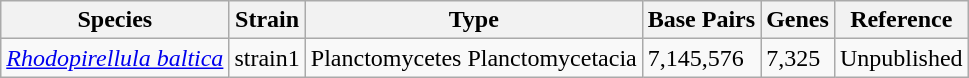<table class="wikitable sortable">
<tr>
<th>Species</th>
<th>Strain</th>
<th>Type</th>
<th>Base Pairs</th>
<th>Genes</th>
<th>Reference</th>
</tr>
<tr>
<td><em><a href='#'>Rhodopirellula baltica</a></em></td>
<td>strain1</td>
<td>Planctomycetes Planctomycetacia</td>
<td>7,145,576</td>
<td>7,325</td>
<td>Unpublished</td>
</tr>
</table>
